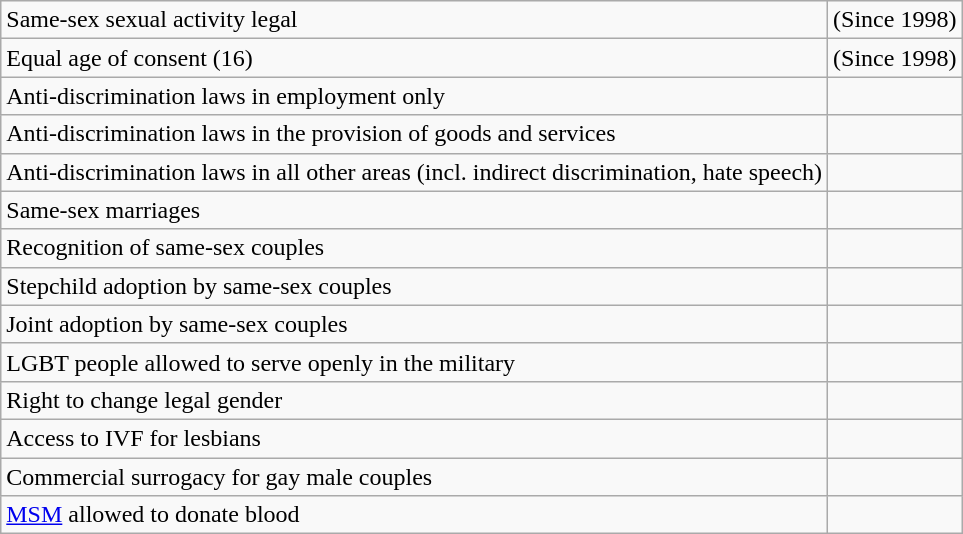<table class="wikitable">
<tr>
<td>Same-sex sexual activity legal</td>
<td> (Since 1998)</td>
</tr>
<tr>
<td>Equal age of consent (16)</td>
<td> (Since 1998)</td>
</tr>
<tr>
<td>Anti-discrimination laws in employment only</td>
<td></td>
</tr>
<tr>
<td>Anti-discrimination laws in the provision of goods and services</td>
<td></td>
</tr>
<tr>
<td>Anti-discrimination laws in all other areas (incl. indirect discrimination, hate speech)</td>
<td></td>
</tr>
<tr>
<td>Same-sex marriages</td>
<td></td>
</tr>
<tr>
<td>Recognition of same-sex couples</td>
<td></td>
</tr>
<tr>
<td>Stepchild adoption by same-sex couples</td>
<td></td>
</tr>
<tr>
<td>Joint adoption by same-sex couples</td>
<td></td>
</tr>
<tr>
<td>LGBT people allowed to serve openly in the military</td>
<td></td>
</tr>
<tr>
<td>Right to change legal gender</td>
<td></td>
</tr>
<tr>
<td>Access to IVF for lesbians</td>
<td></td>
</tr>
<tr>
<td>Commercial surrogacy for gay male couples</td>
<td></td>
</tr>
<tr>
<td><a href='#'>MSM</a> allowed to donate blood</td>
<td></td>
</tr>
</table>
